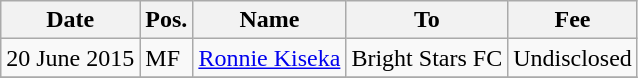<table class="wikitable">
<tr>
<th>Date</th>
<th>Pos.</th>
<th>Name</th>
<th>To</th>
<th>Fee</th>
</tr>
<tr>
<td>20 June 2015</td>
<td>MF</td>
<td> <a href='#'>Ronnie Kiseka</a></td>
<td> Bright Stars FC</td>
<td>Undisclosed</td>
</tr>
<tr>
</tr>
</table>
